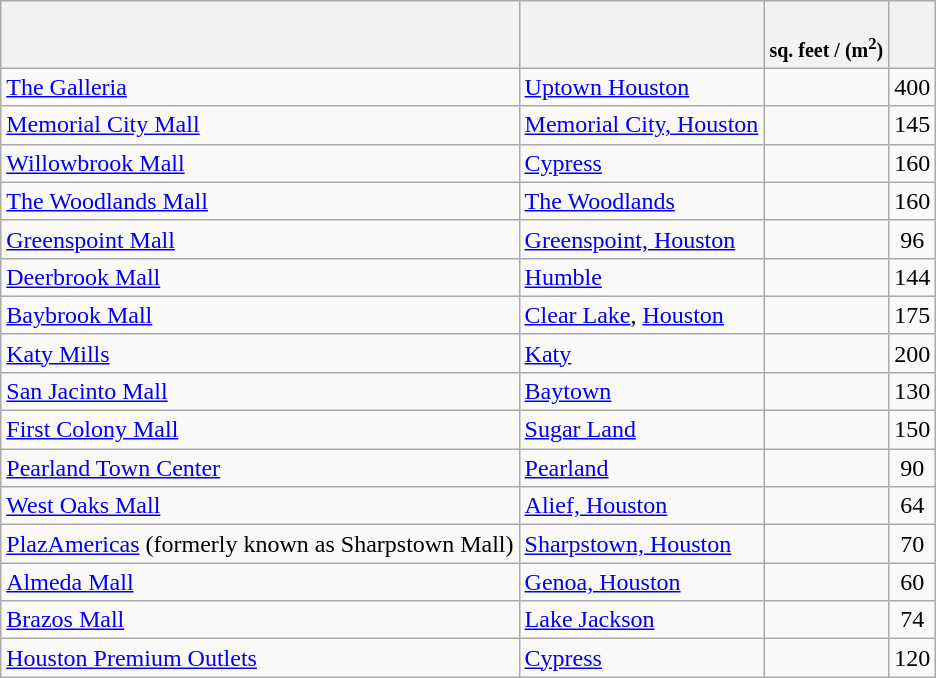<table class="wikitable sortable">
<tr>
<th></th>
<th></th>
<th data-sort-type="number"><br><small>sq. feet / (m<sup>2</sup>)</small></th>
<th data-sort-type="number"></th>
</tr>
<tr>
<td><a href='#'>The Galleria</a></td>
<td><a href='#'>Uptown Houston</a></td>
<td></td>
<td style="text-align: center;">400</td>
</tr>
<tr>
<td><a href='#'>Memorial City Mall</a></td>
<td><a href='#'>Memorial City, Houston</a></td>
<td></td>
<td style="text-align: center;">145</td>
</tr>
<tr>
<td><a href='#'>Willowbrook Mall</a></td>
<td><a href='#'>Cypress</a></td>
<td></td>
<td style="text-align: center;">160</td>
</tr>
<tr>
<td><a href='#'>The Woodlands Mall</a></td>
<td><a href='#'>The Woodlands</a></td>
<td></td>
<td style="text-align: center;">160</td>
</tr>
<tr>
<td><a href='#'>Greenspoint Mall</a></td>
<td><a href='#'>Greenspoint, Houston</a></td>
<td></td>
<td style="text-align: center;">96</td>
</tr>
<tr>
<td><a href='#'>Deerbrook Mall</a></td>
<td><a href='#'>Humble</a></td>
<td></td>
<td style="text-align: center;">144</td>
</tr>
<tr>
<td><a href='#'>Baybrook Mall</a></td>
<td><a href='#'>Clear Lake</a>, <a href='#'>Houston</a> </td>
<td></td>
<td style="text-align: center;">175</td>
</tr>
<tr>
<td><a href='#'>Katy Mills</a></td>
<td><a href='#'>Katy</a></td>
<td></td>
<td style="text-align: center;">200</td>
</tr>
<tr>
<td><a href='#'>San Jacinto Mall</a></td>
<td><a href='#'>Baytown</a></td>
<td></td>
<td style="text-align: center;">130</td>
</tr>
<tr>
<td><a href='#'>First Colony Mall</a></td>
<td><a href='#'>Sugar Land</a></td>
<td></td>
<td style="text-align: center;">150</td>
</tr>
<tr>
<td><a href='#'>Pearland Town Center</a></td>
<td><a href='#'>Pearland</a></td>
<td></td>
<td style="text-align: center;">90</td>
</tr>
<tr>
<td><a href='#'>West Oaks Mall</a></td>
<td><a href='#'>Alief, Houston</a></td>
<td></td>
<td style="text-align: center;">64</td>
</tr>
<tr>
<td><a href='#'>PlazAmericas</a> (formerly known as Sharpstown Mall)</td>
<td><a href='#'>Sharpstown, Houston</a></td>
<td></td>
<td style="text-align: center;">70</td>
</tr>
<tr>
<td><a href='#'>Almeda Mall</a></td>
<td><a href='#'>Genoa, Houston</a></td>
<td></td>
<td style="text-align: center;">60</td>
</tr>
<tr>
<td><a href='#'>Brazos Mall</a></td>
<td><a href='#'>Lake Jackson</a></td>
<td></td>
<td style="text-align: center;">74</td>
</tr>
<tr>
<td><a href='#'>Houston Premium Outlets</a></td>
<td><a href='#'>Cypress</a></td>
<td></td>
<td style="text-align: center;">120</td>
</tr>
</table>
